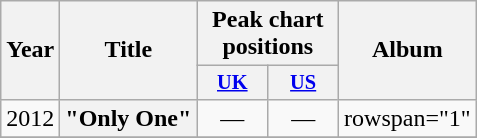<table class="wikitable plainrowheaders" style="text-align:center;">
<tr>
<th scope="col" rowspan="2">Year</th>
<th scope="col" rowspan="2">Title</th>
<th scope="col" colspan="2">Peak chart positions</th>
<th scope="col" rowspan="2">Album</th>
</tr>
<tr>
<th scope="col" style="width:3em;font-size:85%;"><a href='#'>UK</a></th>
<th scope="col" style="width:3em;font-size:85%;"><a href='#'>US</a></th>
</tr>
<tr>
<td rowspan="1">2012</td>
<th scope="row">"Only One"</th>
<td>—</td>
<td>—</td>
<td>rowspan="1" </td>
</tr>
<tr>
</tr>
</table>
